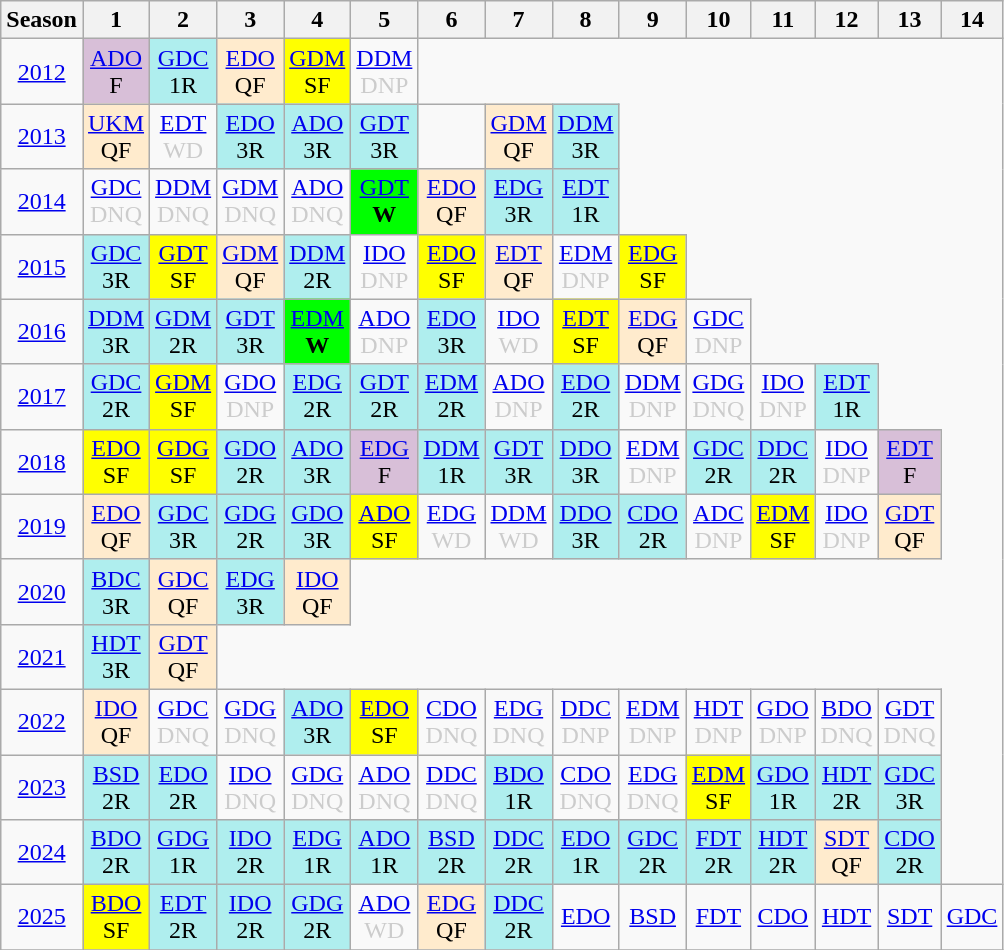<table class="wikitable" style="width:50%; margin:0">
<tr>
<th>Season</th>
<th>1</th>
<th>2</th>
<th>3</th>
<th>4</th>
<th>5</th>
<th>6</th>
<th>7</th>
<th>8</th>
<th>9</th>
<th>10</th>
<th>11</th>
<th>12</th>
<th>13</th>
<th>14</th>
</tr>
<tr>
<td style="text-align:center;"background:#efefef;"><a href='#'>2012</a></td>
<td style="text-align:center; background:thistle;"><a href='#'>ADO</a><br>F</td>
<td style="text-align:center; background:#afeeee;"><a href='#'>GDC</a><br>1R</td>
<td style="text-align:center; background:#ffebcd;"><a href='#'>EDO</a><br>QF</td>
<td style="text-align:center; background:yellow;"><a href='#'>GDM</a><br>SF</td>
<td style="text-align:center; color:#ccc;"><a href='#'>DDM</a><br>DNP</td>
</tr>
<tr>
<td style="text-align:center;"background:#efefef;"><a href='#'>2013</a></td>
<td style="text-align:center; background:#ffebcd;"><a href='#'>UKM</a><br>QF</td>
<td style="text-align:center; color:#ccc;"><a href='#'>EDT</a><br>WD</td>
<td style="text-align:center; background:#afeeee;"><a href='#'>EDO</a><br>3R</td>
<td style="text-align:center; background:#afeeee;"><a href='#'>ADO</a><br>3R</td>
<td style="text-align:center; background:#afeeee;"><a href='#'>GDT</a><br>3R</td>
<td></td>
<td style="text-align:center; background:#ffebcd;"><a href='#'>GDM</a><br>QF</td>
<td style="text-align:center; background:#afeeee;"><a href='#'>DDM</a><br>3R</td>
</tr>
<tr>
<td style="text-align:center;"background:#efefef;"><a href='#'>2014</a></td>
<td style="text-align:center; color:#ccc;"><a href='#'>GDC</a><br>DNQ</td>
<td style="text-align:center; color:#ccc;"><a href='#'>DDM</a><br>DNQ</td>
<td style="text-align:center; color:#ccc;"><a href='#'>GDM</a><br>DNQ</td>
<td style="text-align:center; color:#ccc;"><a href='#'>ADO</a><br>DNQ</td>
<td style="text-align:center; background:lime;"><a href='#'>GDT</a><br><strong>W</strong></td>
<td style="text-align:center; background:#ffebcd;"><a href='#'>EDO</a><br>QF</td>
<td style="text-align:center; background:#afeeee;"><a href='#'>EDG</a><br>3R</td>
<td style="text-align:center; background:#afeeee;"><a href='#'>EDT</a><br>1R</td>
</tr>
<tr>
<td style="text-align:center;"background:#efefef;"><a href='#'>2015</a></td>
<td style="text-align:center; background:#afeeee;"><a href='#'>GDC</a><br>3R</td>
<td style="text-align:center; background:yellow;"><a href='#'>GDT</a><br>SF</td>
<td style="text-align:center; background:#ffebcd;"><a href='#'>GDM</a><br>QF</td>
<td style="text-align:center; background:#afeeee;"><a href='#'>DDM</a><br>2R</td>
<td style="text-align:center; color:#ccc;"><a href='#'>IDO</a><br>DNP</td>
<td style="text-align:center; background:yellow;"><a href='#'>EDO</a><br>SF</td>
<td style="text-align:center; background:#ffebcd;"><a href='#'>EDT</a><br>QF</td>
<td style="text-align:center; color:#ccc;"><a href='#'>EDM</a><br>DNP</td>
<td style="text-align:center; background:yellow;"><a href='#'>EDG</a><br>SF</td>
</tr>
<tr>
<td style="text-align:center;"background:#efefef;"><a href='#'>2016</a></td>
<td style="text-align:center; background:#afeeee;"><a href='#'>DDM</a><br>3R</td>
<td style="text-align:center; background:#afeeee;"><a href='#'>GDM</a><br>2R</td>
<td style="text-align:center; background:#afeeee;"><a href='#'>GDT</a><br>3R</td>
<td style="text-align:center; background:lime;"><a href='#'>EDM</a><br><strong>W</strong></td>
<td style="text-align:center; color:#ccc;"><a href='#'>ADO</a><br>DNP</td>
<td style="text-align:center; background:#afeeee;"><a href='#'>EDO</a><br>3R</td>
<td style="text-align:center; color:#ccc;"><a href='#'>IDO</a><br>WD</td>
<td style="text-align:center; background:yellow;"><a href='#'>EDT</a><br>SF</td>
<td style="text-align:center; background:#ffebcd;"><a href='#'>EDG</a><br>QF</td>
<td style="text-align:center; color:#ccc;"><a href='#'>GDC</a><br>DNP</td>
</tr>
<tr>
<td style="text-align:center;"background:#efefef;"><a href='#'>2017</a></td>
<td style="text-align:center; background:#afeeee;"><a href='#'>GDC</a><br>2R</td>
<td style="text-align:center; background:yellow;"><a href='#'>GDM</a><br>SF</td>
<td style="text-align:center; color:#ccc;"><a href='#'>GDO</a><br>DNP</td>
<td style="text-align:center; background:#afeeee;"><a href='#'>EDG</a><br>2R</td>
<td style="text-align:center; background:#afeeee;"><a href='#'>GDT</a><br>2R</td>
<td style="text-align:center; background:#afeeee;"><a href='#'>EDM</a><br>2R</td>
<td style="text-align:center; color:#ccc;"><a href='#'>ADO</a><br>DNP</td>
<td style="text-align:center; background:#afeeee;"><a href='#'>EDO</a><br>2R</td>
<td style="text-align:center; color:#ccc;"><a href='#'>DDM</a><br>DNP</td>
<td style="text-align:center; color:#ccc;"><a href='#'>GDG</a><br>DNQ</td>
<td style="text-align:center; color:#ccc;"><a href='#'>IDO</a><br>DNP</td>
<td style="text-align:center; background:#afeeee;"><a href='#'>EDT</a><br>1R</td>
</tr>
<tr>
<td style="text-align:center;"background:#efefef;"><a href='#'>2018</a></td>
<td style="text-align:center; background:yellow;"><a href='#'>EDO</a><br>SF</td>
<td style="text-align:center; background:yellow;"><a href='#'>GDG</a><br>SF</td>
<td style="text-align:center; background:#afeeee;"><a href='#'>GDO</a><br>2R</td>
<td style="text-align:center; background:#afeeee;"><a href='#'>ADO</a><br>3R</td>
<td style="text-align:center; background:thistle;"><a href='#'>EDG</a><br>F</td>
<td style="text-align:center; background:#afeeee;"><a href='#'>DDM</a><br>1R</td>
<td style="text-align:center; background:#afeeee;"><a href='#'>GDT</a><br>3R</td>
<td style="text-align:center; background:#afeeee;"><a href='#'>DDO</a><br>3R</td>
<td style="text-align:center; color:#ccc;"><a href='#'>EDM</a><br>DNP</td>
<td style="text-align:center; background:#afeeee;"><a href='#'>GDC</a><br>2R</td>
<td style="text-align:center; background:#afeeee;"><a href='#'>DDC</a><br>2R</td>
<td style="text-align:center; color:#ccc;"><a href='#'>IDO</a><br>DNP</td>
<td style="text-align:center; background:thistle;"><a href='#'>EDT</a><br>F</td>
</tr>
<tr>
<td style="text-align:center;"background:#efefef;"><a href='#'>2019</a></td>
<td style="text-align:center; background:#ffebcd;"><a href='#'>EDO</a><br>QF</td>
<td style="text-align:center; background:#afeeee;"><a href='#'>GDC</a><br>3R</td>
<td style="text-align:center; background:#afeeee;"><a href='#'>GDG</a><br>2R</td>
<td style="text-align:center; background:#afeeee;"><a href='#'>GDO</a><br>3R</td>
<td style="text-align:center; background:yellow;"><a href='#'>ADO</a><br>SF</td>
<td style="text-align:center; color:#ccc;"><a href='#'>EDG</a><br>WD</td>
<td style="text-align:center; color:#ccc;"><a href='#'>DDM</a><br>WD</td>
<td style="text-align:center; background:#afeeee;"><a href='#'>DDO</a><br>3R</td>
<td style="text-align:center; background:#afeeee;"><a href='#'>CDO</a><br>2R</td>
<td style="text-align:center; color:#ccc;"><a href='#'>ADC</a><br>DNP</td>
<td style="text-align:center; background:yellow;"><a href='#'>EDM</a><br>SF</td>
<td style="text-align:center; color:#ccc;"><a href='#'>IDO</a><br>DNP</td>
<td style="text-align:center; background:#ffebcd;"><a href='#'>GDT</a><br>QF</td>
</tr>
<tr>
<td style="text-align:center;"background:#efefef;"><a href='#'>2020</a></td>
<td style="text-align:center; background:#afeeee;"><a href='#'>BDC</a><br>3R</td>
<td style="text-align:center; background:#ffebcd;"><a href='#'>GDC</a><br>QF</td>
<td style="text-align:center; background:#afeeee;"><a href='#'>EDG</a><br>3R</td>
<td style="text-align:center; background:#ffebcd;"><a href='#'>IDO</a><br>QF</td>
</tr>
<tr>
<td style="text-align:center;"background:#efefef;"><a href='#'>2021</a></td>
<td style="text-align:center; background:#afeeee;"><a href='#'>HDT</a><br>3R</td>
<td style="text-align:center; background:#ffebcd;"><a href='#'>GDT</a><br>QF</td>
</tr>
<tr>
<td style="text-align:center;"background:#efefef;"><a href='#'>2022</a></td>
<td style="text-align:center; background:#ffebcd;"><a href='#'>IDO</a><br>QF</td>
<td style="text-align:center; color:#ccc;"><a href='#'>GDC</a><br>DNQ</td>
<td style="text-align:center; color:#ccc;"><a href='#'>GDG</a><br>DNQ</td>
<td style="text-align:center; background:#afeeee;"><a href='#'>ADO</a><br>3R</td>
<td style="text-align:center; background:yellow;"><a href='#'>EDO</a><br>SF</td>
<td style="text-align:center; color:#ccc;"><a href='#'>CDO</a><br>DNQ</td>
<td style="text-align:center; color:#ccc;"><a href='#'>EDG</a><br>DNQ</td>
<td style="text-align:center; color:#ccc;"><a href='#'>DDC</a><br>DNP</td>
<td style="text-align:center; color:#ccc;"><a href='#'>EDM</a><br>DNP</td>
<td style="text-align:center; color:#ccc;"><a href='#'>HDT</a><br>DNP</td>
<td style="text-align:center; color:#ccc;"><a href='#'>GDO</a><br>DNP</td>
<td style="text-align:center; color:#ccc;"><a href='#'>BDO</a><br>DNQ</td>
<td style="text-align:center; color:#ccc;"><a href='#'>GDT</a><br>DNQ</td>
</tr>
<tr>
<td style="text-align:center;"background:#efefef;"><a href='#'>2023</a></td>
<td style="text-align:center; background:#afeeee;"><a href='#'>BSD</a><br>2R</td>
<td style="text-align:center; background:#afeeee;"><a href='#'>EDO</a><br>2R</td>
<td style="text-align:center; color:#ccc;"><a href='#'>IDO</a><br>DNQ</td>
<td style="text-align:center; color:#ccc;"><a href='#'>GDG</a><br>DNQ</td>
<td style="text-align:center; color:#ccc;"><a href='#'>ADO</a><br>DNQ</td>
<td style="text-align:center; color:#ccc;"><a href='#'>DDC</a><br>DNQ</td>
<td style="text-align:center; background:#afeeee;"><a href='#'>BDO</a><br>1R</td>
<td style="text-align:center; color:#ccc;"><a href='#'>CDO</a><br>DNQ</td>
<td style="text-align:center; color:#ccc;"><a href='#'>EDG</a><br>DNQ</td>
<td style="text-align:center; background:yellow;"><a href='#'>EDM</a><br>SF</td>
<td style="text-align:center; background:#afeeee;"><a href='#'>GDO</a><br>1R</td>
<td style="text-align:center; background:#afeeee;"><a href='#'>HDT</a><br>2R</td>
<td style="text-align:center; background:#afeeee;"><a href='#'>GDC</a><br>3R</td>
</tr>
<tr>
<td style="text-align:center;"background:#efefef;"><a href='#'>2024</a></td>
<td style="text-align:center; background:#afeeee;"><a href='#'>BDO</a><br>2R</td>
<td style="text-align:center; background:#afeeee;"><a href='#'>GDG</a><br>1R</td>
<td style="text-align:center; background:#afeeee;"><a href='#'>IDO</a><br>2R</td>
<td style="text-align:center; background:#afeeee;"><a href='#'>EDG</a><br>1R</td>
<td style="text-align:center; background:#afeeee;"><a href='#'>ADO</a><br>1R</td>
<td style="text-align:center; background:#afeeee;"><a href='#'>BSD</a><br>2R</td>
<td style="text-align:center; background:#afeeee;"><a href='#'>DDC</a><br>2R</td>
<td style="text-align:center; background:#afeeee;"><a href='#'>EDO</a><br>1R</td>
<td style="text-align:center; background:#afeeee;"><a href='#'>GDC</a><br>2R</td>
<td style="text-align:center; background:#afeeee;"><a href='#'>FDT</a><br>2R</td>
<td style="text-align:center; background:#afeeee;"><a href='#'>HDT</a><br>2R</td>
<td style="text-align:center; background:#ffebcd;"><a href='#'>SDT</a><br>QF</td>
<td style="text-align:center; background:#afeeee;"><a href='#'>CDO</a><br>2R</td>
</tr>
<tr>
<td style="text-align:center;"background:#efefef;"><a href='#'>2025</a></td>
<td style="text-align:center; background:yellow;"><a href='#'>BDO</a><br>SF</td>
<td style="text-align:center; background:#afeeee;"><a href='#'>EDT</a><br>2R</td>
<td style="text-align:center; background:#afeeee;"><a href='#'>IDO</a><br>2R</td>
<td style="text-align:center; background:#afeeee;"><a href='#'>GDG</a><br>2R</td>
<td style="text-align:center; color:#ccc;"><a href='#'>ADO</a><br>WD</td>
<td style="text-align:center; background:#ffebcd;"><a href='#'>EDG</a><br>QF</td>
<td style="text-align:center; background:#afeeee;"><a href='#'>DDC</a><br>2R</td>
<td style="text-align:center; color:#ccc;"><a href='#'>EDO</a><br></td>
<td style="text-align:center; color:#ccc;"><a href='#'>BSD</a><br></td>
<td style="text-align:center; color:#ccc;"><a href='#'>FDT</a><br></td>
<td style="text-align:center; color:#ccc;"><a href='#'>CDO</a><br></td>
<td style="text-align:center; color:#ccc;"><a href='#'>HDT</a><br></td>
<td style="text-align:center; color:#ccc;"><a href='#'>SDT</a><br></td>
<td style="text-align:center; color:#ccc;"><a href='#'>GDC</a><br></td>
</tr>
<tr>
</tr>
</table>
